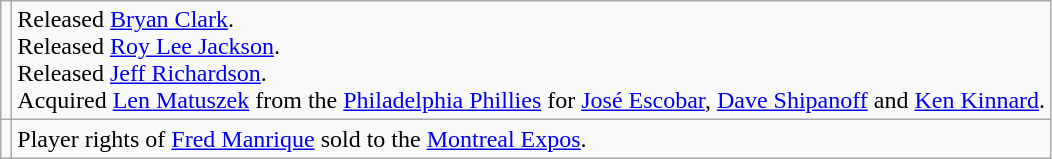<table class="wikitable">
<tr>
<td></td>
<td>Released <a href='#'>Bryan Clark</a>. <br>Released <a href='#'>Roy Lee Jackson</a>. <br>Released <a href='#'>Jeff Richardson</a>. <br>Acquired <a href='#'>Len Matuszek</a> from the <a href='#'>Philadelphia Phillies</a> for <a href='#'>José Escobar</a>, <a href='#'>Dave Shipanoff</a> and <a href='#'>Ken Kinnard</a>.</td>
</tr>
<tr>
<td></td>
<td>Player rights of <a href='#'>Fred Manrique</a> sold to the <a href='#'>Montreal Expos</a>.</td>
</tr>
</table>
